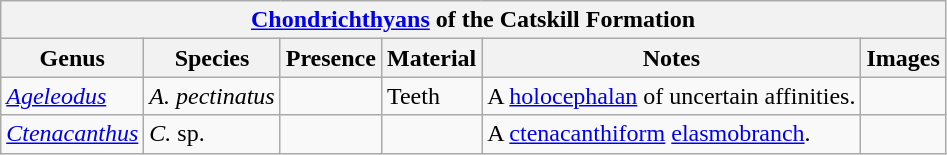<table class="wikitable" align="center">
<tr>
<th colspan="6" align="center"><a href='#'>Chondrichthyans</a> of the Catskill Formation</th>
</tr>
<tr>
<th>Genus</th>
<th>Species</th>
<th>Presence</th>
<th>Material</th>
<th>Notes</th>
<th>Images</th>
</tr>
<tr>
<td><em><a href='#'>Ageleodus</a></em></td>
<td><em>A. pectinatus</em></td>
<td></td>
<td>Teeth</td>
<td>A <a href='#'>holocephalan</a> of uncertain affinities.</td>
<td></td>
</tr>
<tr>
<td><em><a href='#'>Ctenacanthus</a></em></td>
<td><em>C.</em> sp.</td>
<td></td>
<td></td>
<td>A <a href='#'>ctenacanthiform</a> <a href='#'>elasmobranch</a>.</td>
<td></td>
</tr>
</table>
